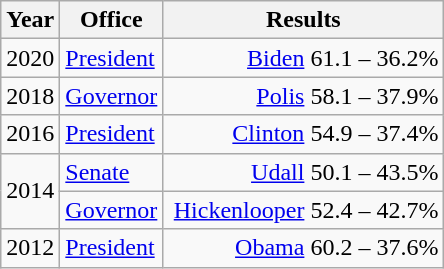<table class=wikitable>
<tr>
<th width="30">Year</th>
<th width="60">Office</th>
<th width="180">Results</th>
</tr>
<tr>
<td>2020</td>
<td><a href='#'>President</a></td>
<td align="right" ><a href='#'>Biden</a> 61.1 – 36.2%</td>
</tr>
<tr>
<td>2018</td>
<td><a href='#'>Governor</a></td>
<td align="right" ><a href='#'>Polis</a> 58.1 – 37.9%</td>
</tr>
<tr>
<td>2016</td>
<td><a href='#'>President</a></td>
<td align="right" ><a href='#'>Clinton</a> 54.9 – 37.4%</td>
</tr>
<tr>
<td rowspan="2">2014</td>
<td><a href='#'>Senate</a></td>
<td align="right" ><a href='#'>Udall</a> 50.1 – 43.5%</td>
</tr>
<tr>
<td><a href='#'>Governor</a></td>
<td align="right" ><a href='#'>Hickenlooper</a> 52.4 – 42.7%</td>
</tr>
<tr>
<td>2012</td>
<td><a href='#'>President</a></td>
<td align="right" ><a href='#'>Obama</a> 60.2 – 37.6%</td>
</tr>
</table>
